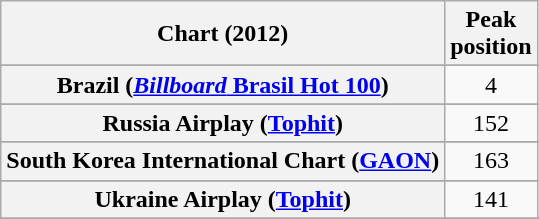<table class="wikitable sortable plainrowheaders" style="text-align:center">
<tr>
<th scope="col">Chart (2012)</th>
<th scope="col">Peak<br>position</th>
</tr>
<tr>
</tr>
<tr>
</tr>
<tr>
</tr>
<tr>
<th scope="row">Brazil (<a href='#'><em>Billboard</em> Brasil Hot 100</a>)</th>
<td>4</td>
</tr>
<tr>
</tr>
<tr>
</tr>
<tr>
</tr>
<tr>
</tr>
<tr>
</tr>
<tr>
</tr>
<tr>
<th scope="row">Russia Airplay (<a href='#'>Tophit</a>)</th>
<td>152</td>
</tr>
<tr>
</tr>
<tr>
</tr>
<tr>
<th scope="row">South Korea International Chart (<a href='#'>GAON</a>)</th>
<td>163</td>
</tr>
<tr>
</tr>
<tr>
<th scope="row">Ukraine Airplay (<a href='#'>Tophit</a>)</th>
<td>141</td>
</tr>
<tr>
</tr>
<tr>
</tr>
<tr>
</tr>
</table>
